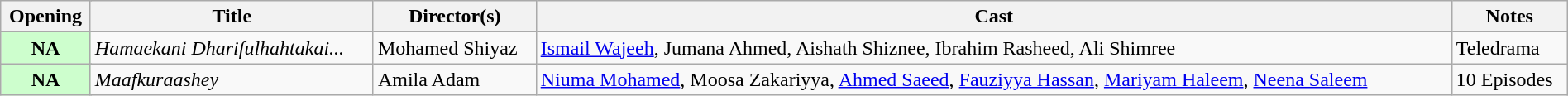<table class="wikitable plainrowheaders" width="100%">
<tr>
<th scope="col" colspan="2">Opening</th>
<th scope="col">Title</th>
<th scope="col">Director(s)</th>
<th scope="col">Cast</th>
<th scope="col">Notes</th>
</tr>
<tr>
<td colspan="2" style="text-align:center; textcolor:#000; background:#cdfecd;"><strong>NA</strong></td>
<td><em>Hamaekani Dharifulhahtakai...</em></td>
<td>Mohamed Shiyaz</td>
<td><a href='#'>Ismail Wajeeh</a>, Jumana Ahmed, Aishath Shiznee, Ibrahim Rasheed, Ali Shimree</td>
<td>Teledrama</td>
</tr>
<tr>
<td colspan="2" style="text-align:center; textcolor:#000; background:#cdfecd;"><strong>NA</strong></td>
<td><em>Maafkuraashey</em></td>
<td>Amila Adam</td>
<td><a href='#'>Niuma Mohamed</a>, Moosa Zakariyya, <a href='#'>Ahmed Saeed</a>, <a href='#'>Fauziyya Hassan</a>, <a href='#'>Mariyam Haleem</a>, <a href='#'>Neena Saleem</a></td>
<td>10 Episodes</td>
</tr>
</table>
